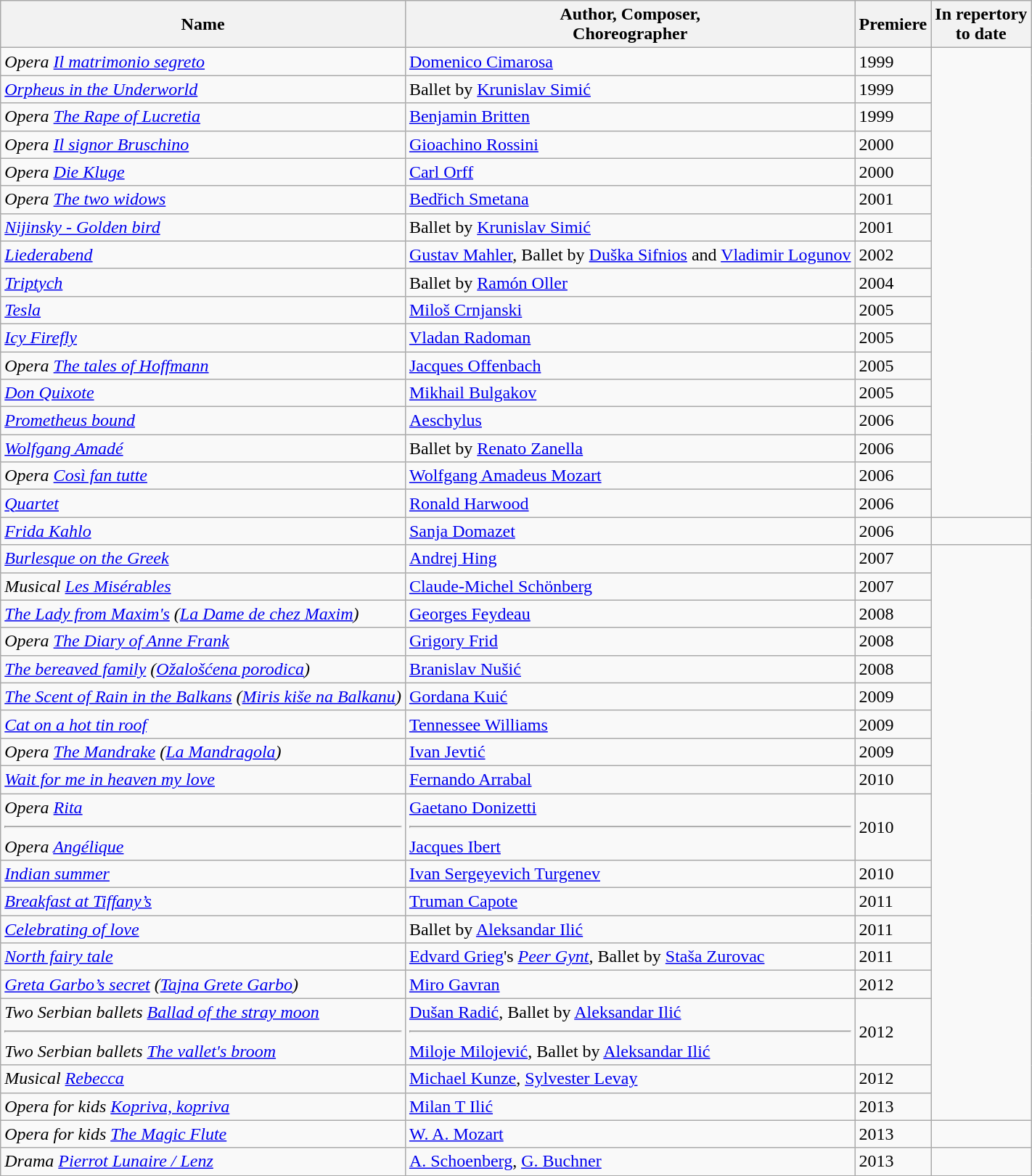<table class="wikitable">
<tr>
<th>Name</th>
<th>Author, Composer, <br>Choreographer</th>
<th>Premiere</th>
<th>In repertory <br>to date</th>
</tr>
<tr>
<td><em>Opera <a href='#'>Il matrimonio segreto</a></em></td>
<td><a href='#'>Domenico Cimarosa</a></td>
<td>1999</td>
</tr>
<tr>
<td><em><a href='#'>Orpheus in the Underworld</a></em></td>
<td>Ballet by <a href='#'>Krunislav Simić</a></td>
<td>1999</td>
</tr>
<tr>
<td><em>Opera <a href='#'>The Rape of Lucretia</a></em></td>
<td><a href='#'>Benjamin Britten</a></td>
<td>1999</td>
</tr>
<tr>
<td><em>Opera <a href='#'>Il signor Bruschino</a></em></td>
<td><a href='#'>Gioachino Rossini</a></td>
<td>2000</td>
</tr>
<tr>
<td><em>Opera <a href='#'>Die Kluge</a></em></td>
<td><a href='#'>Carl Orff</a></td>
<td>2000</td>
</tr>
<tr>
<td><em>Opera <a href='#'>The two widows</a></em></td>
<td><a href='#'>Bedřich Smetana</a></td>
<td>2001</td>
</tr>
<tr>
<td><em><a href='#'>Nijinsky - Golden bird</a></em></td>
<td>Ballet by <a href='#'>Krunislav Simić</a></td>
<td>2001</td>
</tr>
<tr>
<td><em><a href='#'>Liederabend</a></em></td>
<td><a href='#'>Gustav Mahler</a>, Ballet by <a href='#'>Duška Sifnios</a> and <a href='#'>Vladimir Logunov</a></td>
<td>2002</td>
</tr>
<tr>
<td><em><a href='#'>Triptych</a></em></td>
<td>Ballet by <a href='#'>Ramón Oller</a></td>
<td>2004</td>
</tr>
<tr>
<td><em><a href='#'>Tesla</a></em></td>
<td><a href='#'>Miloš Crnjanski</a></td>
<td>2005</td>
</tr>
<tr>
<td><em><a href='#'>Icy Firefly</a></em></td>
<td><a href='#'>Vladan Radoman</a></td>
<td>2005</td>
</tr>
<tr>
<td><em>Opera <a href='#'>The tales of Hoffmann</a></em></td>
<td><a href='#'>Jacques Offenbach</a></td>
<td>2005</td>
</tr>
<tr>
<td><em><a href='#'>Don Quixote</a></em></td>
<td><a href='#'>Mikhail Bulgakov</a></td>
<td>2005</td>
</tr>
<tr>
<td><em><a href='#'>Prometheus bound</a></em></td>
<td><a href='#'>Aeschylus</a></td>
<td>2006</td>
</tr>
<tr>
<td><em><a href='#'>Wolfgang Amadé</a></em></td>
<td>Ballet by <a href='#'>Renato Zanella</a></td>
<td>2006</td>
</tr>
<tr>
<td><em>Opera <a href='#'>Così fan tutte</a></em></td>
<td><a href='#'>Wolfgang Amadeus Mozart</a></td>
<td>2006</td>
</tr>
<tr>
<td><em><a href='#'>Quartet</a></em></td>
<td><a href='#'>Ronald Harwood</a></td>
<td>2006</td>
</tr>
<tr>
<td><em><a href='#'>Frida Kahlo</a></em></td>
<td><a href='#'>Sanja Domazet</a></td>
<td>2006</td>
<td></td>
</tr>
<tr>
<td><em><a href='#'>Burlesque on the Greek</a></em></td>
<td><a href='#'>Andrej Hing</a></td>
<td>2007</td>
</tr>
<tr>
<td><em>Musical <a href='#'>Les Misérables</a></em></td>
<td><a href='#'>Claude-Michel Schönberg</a></td>
<td>2007</td>
</tr>
<tr>
<td><em><a href='#'>The Lady from Maxim's</a> (<a href='#'>La Dame de chez Maxim</a>)</em></td>
<td><a href='#'>Georges Feydeau</a></td>
<td>2008</td>
</tr>
<tr>
<td><em>Opera <a href='#'>The Diary of Anne Frank</a></em></td>
<td><a href='#'>Grigory Frid</a></td>
<td>2008</td>
</tr>
<tr>
<td><em><a href='#'>The bereaved family</a> (<a href='#'>Ožalošćena porodica</a>)</em></td>
<td><a href='#'>Branislav Nušić</a></td>
<td>2008</td>
</tr>
<tr>
<td><em><a href='#'>The Scent of Rain in the Balkans</a> (<a href='#'>Miris kiše na Balkanu</a>)</em></td>
<td><a href='#'>Gordana Kuić</a></td>
<td>2009</td>
</tr>
<tr>
<td><em><a href='#'>Cat on a hot tin roof</a></em></td>
<td><a href='#'>Tennessee Williams</a></td>
<td>2009</td>
</tr>
<tr>
<td><em>Opera <a href='#'>The Mandrake</a> (<a href='#'>La Mandragola</a>)</em></td>
<td><a href='#'>Ivan Jevtić</a></td>
<td>2009</td>
</tr>
<tr>
<td><em><a href='#'>Wait for me in heaven my love</a></em></td>
<td><a href='#'>Fernando Arrabal</a></td>
<td>2010</td>
</tr>
<tr>
<td><em>Opera <a href='#'>Rita</a></em> <hr> <em>Opera <a href='#'>Angélique</a></em></td>
<td><a href='#'>Gaetano Donizetti</a> <hr> <a href='#'>Jacques Ibert</a></td>
<td>2010</td>
</tr>
<tr>
<td><em><a href='#'>Indian summer</a></em></td>
<td><a href='#'>Ivan Sergeyevich Turgenev</a></td>
<td>2010</td>
</tr>
<tr>
<td><em><a href='#'>Breakfast at Tiffany’s</a></em></td>
<td><a href='#'>Truman Capote</a></td>
<td>2011</td>
</tr>
<tr>
<td><em><a href='#'>Celebrating of love</a></em></td>
<td>Ballet by <a href='#'>Aleksandar Ilić</a></td>
<td>2011</td>
</tr>
<tr>
<td><em><a href='#'>North fairy tale</a></em></td>
<td><a href='#'>Edvard Grieg</a>'s <em><a href='#'>Peer Gynt</a></em>, Ballet by <a href='#'>Staša Zurovac</a></td>
<td>2011</td>
</tr>
<tr>
<td><em><a href='#'>Greta Garbo’s secret</a> (<a href='#'>Tajna Grete Garbo</a>)</em></td>
<td><a href='#'>Miro Gavran</a></td>
<td>2012</td>
</tr>
<tr>
<td><em>Two Serbian ballets <a href='#'>Ballad of the stray moon</a></em> <hr> <em>Two Serbian ballets <a href='#'>The vallet's broom</a></em></td>
<td><a href='#'>Dušan Radić</a>, Ballet by <a href='#'>Aleksandar Ilić</a> <hr> <a href='#'>Miloje Milojević</a>, Ballet by <a href='#'>Aleksandar Ilić</a></td>
<td>2012</td>
</tr>
<tr>
<td><em>Musical <a href='#'>Rebecca</a></em></td>
<td><a href='#'>Michael Kunze</a>, <a href='#'>Sylvester Levay</a></td>
<td>2012</td>
</tr>
<tr>
<td><em>Opera for kids <a href='#'>Kopriva, kopriva</a></em></td>
<td><a href='#'>Milan T Ilić</a></td>
<td>2013</td>
</tr>
<tr>
<td><em>Opera for kids <a href='#'>The Magic Flute</a></em></td>
<td><a href='#'>W. A. Mozart</a></td>
<td>2013</td>
<td></td>
</tr>
<tr>
<td><em>Drama <a href='#'>Pierrot Lunaire / Lenz</a></em></td>
<td><a href='#'>A. Schoenberg</a>, <a href='#'>G. Buchner</a></td>
<td>2013</td>
</tr>
<tr>
</tr>
</table>
